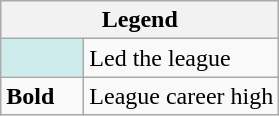<table class="wikitable">
<tr>
<th colspan="2">Legend</th>
</tr>
<tr>
<td style="background:#cfecec; width:3em;"></td>
<td>Led the league</td>
</tr>
<tr>
<td style="width:3em;"><strong>Bold</strong></td>
<td>League career high</td>
</tr>
</table>
